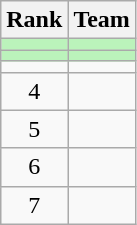<table class=wikitable style="text-align:center;">
<tr>
<th>Rank</th>
<th>Team</th>
</tr>
<tr bgcolor=bbf3bb>
<td></td>
<td align=left></td>
</tr>
<tr bgcolor=bbf3bb>
<td></td>
<td align=left></td>
</tr>
<tr>
<td></td>
<td align=left></td>
</tr>
<tr>
<td>4</td>
<td align=left></td>
</tr>
<tr>
<td>5</td>
<td align=left></td>
</tr>
<tr>
<td>6</td>
<td align=left></td>
</tr>
<tr>
<td>7</td>
<td align=left></td>
</tr>
</table>
